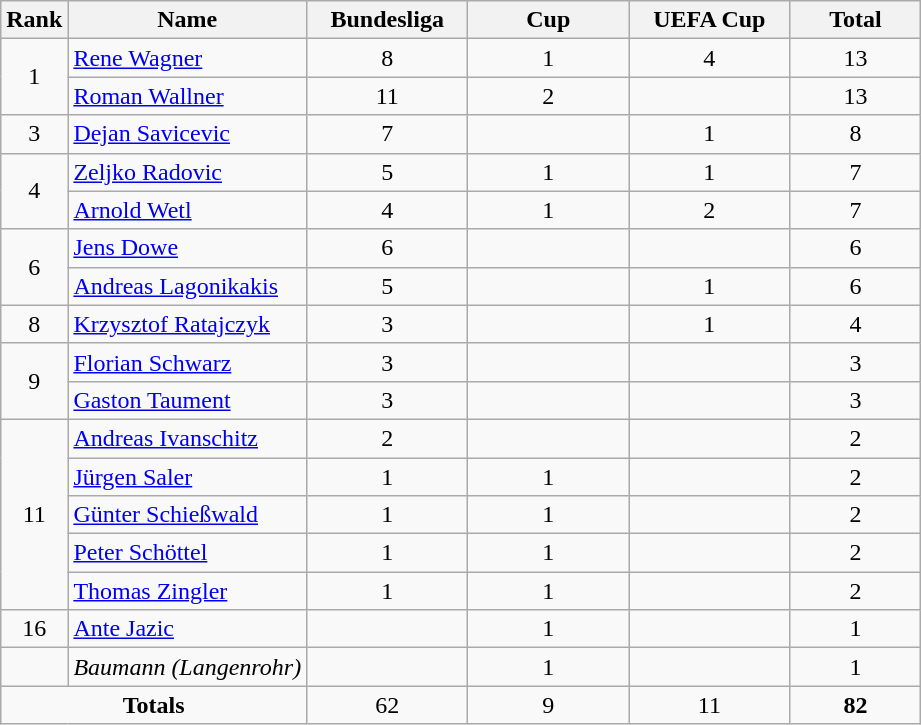<table class="wikitable" style="text-align: center;">
<tr>
<th>Rank</th>
<th>Name</th>
<th width=100>Bundesliga</th>
<th width=100>Cup</th>
<th width=100>UEFA Cup</th>
<th width=80><strong>Total</strong></th>
</tr>
<tr>
<td rowspan="2">1</td>
<td align="left"> <a href='#'>Rene Wagner</a></td>
<td>8</td>
<td>1</td>
<td>4</td>
<td>13</td>
</tr>
<tr>
<td align="left"> <a href='#'>Roman Wallner</a></td>
<td>11</td>
<td>2</td>
<td></td>
<td>13</td>
</tr>
<tr>
<td>3</td>
<td align="left"> <a href='#'>Dejan Savicevic</a></td>
<td>7</td>
<td></td>
<td>1</td>
<td>8</td>
</tr>
<tr>
<td rowspan="2">4</td>
<td align="left"> <a href='#'>Zeljko Radovic</a></td>
<td>5</td>
<td>1</td>
<td>1</td>
<td>7</td>
</tr>
<tr>
<td align="left"> <a href='#'>Arnold Wetl</a></td>
<td>4</td>
<td>1</td>
<td>2</td>
<td>7</td>
</tr>
<tr>
<td rowspan="2">6</td>
<td align="left"> <a href='#'>Jens Dowe</a></td>
<td>6</td>
<td></td>
<td></td>
<td>6</td>
</tr>
<tr>
<td align="left"> <a href='#'>Andreas Lagonikakis</a></td>
<td>5</td>
<td></td>
<td>1</td>
<td>6</td>
</tr>
<tr>
<td>8</td>
<td align="left"> <a href='#'>Krzysztof Ratajczyk</a></td>
<td>3</td>
<td></td>
<td>1</td>
<td>4</td>
</tr>
<tr>
<td rowspan="2">9</td>
<td align="left"> <a href='#'>Florian Schwarz</a></td>
<td>3</td>
<td></td>
<td></td>
<td>3</td>
</tr>
<tr>
<td align="left"> <a href='#'>Gaston Taument</a></td>
<td>3</td>
<td></td>
<td></td>
<td>3</td>
</tr>
<tr>
<td rowspan="5">11</td>
<td align="left"> <a href='#'>Andreas Ivanschitz</a></td>
<td>2</td>
<td></td>
<td></td>
<td>2</td>
</tr>
<tr>
<td align="left"> <a href='#'>Jürgen Saler</a></td>
<td>1</td>
<td>1</td>
<td></td>
<td>2</td>
</tr>
<tr>
<td align="left"> <a href='#'>Günter Schießwald</a></td>
<td>1</td>
<td>1</td>
<td></td>
<td>2</td>
</tr>
<tr>
<td align="left"> <a href='#'>Peter Schöttel</a></td>
<td>1</td>
<td>1</td>
<td></td>
<td>2</td>
</tr>
<tr>
<td align="left"> <a href='#'>Thomas Zingler</a></td>
<td>1</td>
<td>1</td>
<td></td>
<td>2</td>
</tr>
<tr>
<td>16</td>
<td align="left"> <a href='#'>Ante Jazic</a></td>
<td></td>
<td>1</td>
<td></td>
<td>1</td>
</tr>
<tr>
<td rowspan="1"></td>
<td align="left"> <em>Baumann (Langenrohr)</em></td>
<td></td>
<td>1</td>
<td></td>
<td>1</td>
</tr>
<tr>
<td colspan="2"><strong>Totals</strong></td>
<td>62</td>
<td>9</td>
<td>11</td>
<td><strong>82</strong></td>
</tr>
</table>
